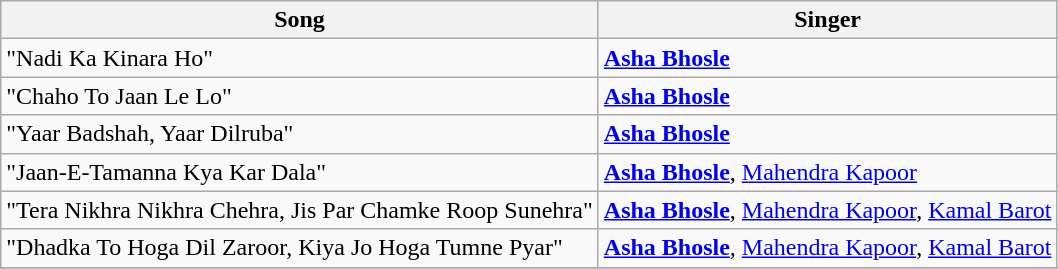<table class="wikitable">
<tr>
<th>Song</th>
<th>Singer</th>
</tr>
<tr>
<td>"Nadi Ka Kinara Ho"</td>
<td><strong><a href='#'>Asha Bhosle</a></strong></td>
</tr>
<tr>
<td>"Chaho To Jaan Le Lo"</td>
<td><strong><a href='#'>Asha Bhosle</a></strong></td>
</tr>
<tr>
<td>"Yaar Badshah, Yaar Dilruba"</td>
<td><strong><a href='#'>Asha Bhosle</a></strong></td>
</tr>
<tr>
<td>"Jaan-E-Tamanna Kya Kar Dala"</td>
<td><strong><a href='#'>Asha Bhosle</a></strong>, <a href='#'>Mahendra Kapoor</a></td>
</tr>
<tr>
<td>"Tera Nikhra Nikhra Chehra, Jis Par Chamke Roop Sunehra"</td>
<td><strong><a href='#'>Asha Bhosle</a></strong>, <a href='#'>Mahendra Kapoor</a>, <a href='#'>Kamal Barot</a></td>
</tr>
<tr>
<td>"Dhadka To Hoga Dil Zaroor, Kiya Jo Hoga Tumne Pyar"</td>
<td><strong><a href='#'>Asha Bhosle</a></strong>, <a href='#'>Mahendra Kapoor</a>, <a href='#'>Kamal Barot</a></td>
</tr>
<tr>
</tr>
</table>
